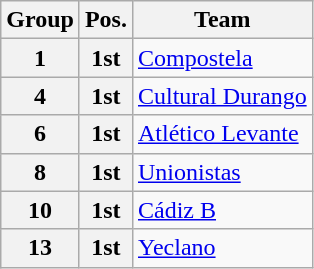<table class="wikitable">
<tr>
<th>Group</th>
<th>Pos.</th>
<th>Team</th>
</tr>
<tr>
<th>1</th>
<th>1st</th>
<td><a href='#'>Compostela</a></td>
</tr>
<tr>
<th>4</th>
<th>1st</th>
<td><a href='#'>Cultural Durango</a></td>
</tr>
<tr>
<th>6</th>
<th>1st</th>
<td><a href='#'>Atlético Levante</a></td>
</tr>
<tr>
<th>8</th>
<th>1st</th>
<td><a href='#'>Unionistas</a></td>
</tr>
<tr>
<th>10</th>
<th>1st</th>
<td><a href='#'>Cádiz B</a></td>
</tr>
<tr>
<th>13</th>
<th>1st</th>
<td><a href='#'>Yeclano</a></td>
</tr>
</table>
